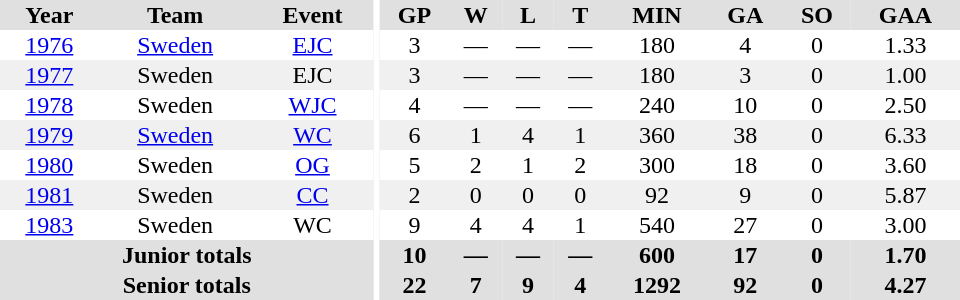<table border="0" cellpadding="1" cellspacing="0" ID="Table3" style="text-align:center; width:40em">
<tr ALIGN="center" bgcolor="#e0e0e0">
<th>Year</th>
<th>Team</th>
<th>Event</th>
<th rowspan="99" bgcolor="#ffffff"></th>
<th>GP</th>
<th>W</th>
<th>L</th>
<th>T</th>
<th>MIN</th>
<th>GA</th>
<th>SO</th>
<th>GAA</th>
</tr>
<tr>
<td><a href='#'>1976</a></td>
<td><a href='#'>Sweden</a></td>
<td><a href='#'>EJC</a></td>
<td>3</td>
<td>—</td>
<td>—</td>
<td>—</td>
<td>180</td>
<td>4</td>
<td>0</td>
<td>1.33</td>
</tr>
<tr bgcolor="#f0f0f0">
<td><a href='#'>1977</a></td>
<td>Sweden</td>
<td>EJC</td>
<td>3</td>
<td>—</td>
<td>—</td>
<td>—</td>
<td>180</td>
<td>3</td>
<td>0</td>
<td>1.00</td>
</tr>
<tr>
<td><a href='#'>1978</a></td>
<td>Sweden</td>
<td><a href='#'>WJC</a></td>
<td>4</td>
<td>—</td>
<td>—</td>
<td>—</td>
<td>240</td>
<td>10</td>
<td>0</td>
<td>2.50</td>
</tr>
<tr bgcolor="#f0f0f0">
<td><a href='#'>1979</a></td>
<td><a href='#'>Sweden</a></td>
<td><a href='#'>WC</a></td>
<td>6</td>
<td>1</td>
<td>4</td>
<td>1</td>
<td>360</td>
<td>38</td>
<td>0</td>
<td>6.33</td>
</tr>
<tr>
<td><a href='#'>1980</a></td>
<td>Sweden</td>
<td><a href='#'>OG</a></td>
<td>5</td>
<td>2</td>
<td>1</td>
<td>2</td>
<td>300</td>
<td>18</td>
<td>0</td>
<td>3.60</td>
</tr>
<tr bgcolor="#f0f0f0">
<td><a href='#'>1981</a></td>
<td>Sweden</td>
<td><a href='#'>CC</a></td>
<td>2</td>
<td>0</td>
<td>0</td>
<td>0</td>
<td>92</td>
<td>9</td>
<td>0</td>
<td>5.87</td>
</tr>
<tr>
<td><a href='#'>1983</a></td>
<td>Sweden</td>
<td>WC</td>
<td>9</td>
<td>4</td>
<td>4</td>
<td>1</td>
<td>540</td>
<td>27</td>
<td>0</td>
<td>3.00</td>
</tr>
<tr bgcolor="#e0e0e0">
<th colspan="3">Junior totals</th>
<th>10</th>
<th>—</th>
<th>—</th>
<th>—</th>
<th>600</th>
<th>17</th>
<th>0</th>
<th>1.70</th>
</tr>
<tr bgcolor="#e0e0e0">
<th colspan="3">Senior totals</th>
<th>22</th>
<th>7</th>
<th>9</th>
<th>4</th>
<th>1292</th>
<th>92</th>
<th>0</th>
<th>4.27</th>
</tr>
</table>
